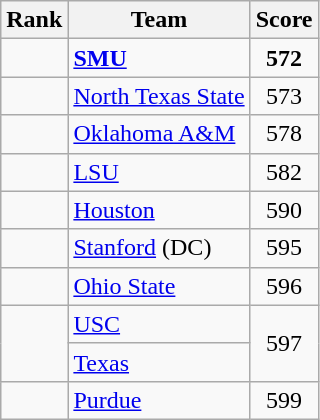<table class="wikitable sortable" style="text-align:center">
<tr>
<th dat-sort-type=number>Rank</th>
<th>Team</th>
<th>Score</th>
</tr>
<tr>
<td></td>
<td align=left><strong><a href='#'>SMU</a> </strong></td>
<td><strong>572</strong></td>
</tr>
<tr>
<td></td>
<td align=left><a href='#'>North Texas State</a></td>
<td>573</td>
</tr>
<tr>
<td></td>
<td align=left><a href='#'>Oklahoma A&M</a></td>
<td>578</td>
</tr>
<tr>
<td></td>
<td align=left><a href='#'>LSU</a></td>
<td>582</td>
</tr>
<tr>
<td></td>
<td align=left><a href='#'>Houston</a></td>
<td>590</td>
</tr>
<tr>
<td></td>
<td align=left><a href='#'>Stanford</a> (DC)</td>
<td>595</td>
</tr>
<tr>
<td></td>
<td align=left><a href='#'>Ohio State</a></td>
<td>596</td>
</tr>
<tr>
<td rowspan=2></td>
<td align=left><a href='#'>USC</a></td>
<td rowspan=2>597</td>
</tr>
<tr>
<td align=left><a href='#'>Texas</a></td>
</tr>
<tr>
<td></td>
<td align=left><a href='#'>Purdue</a></td>
<td>599</td>
</tr>
</table>
